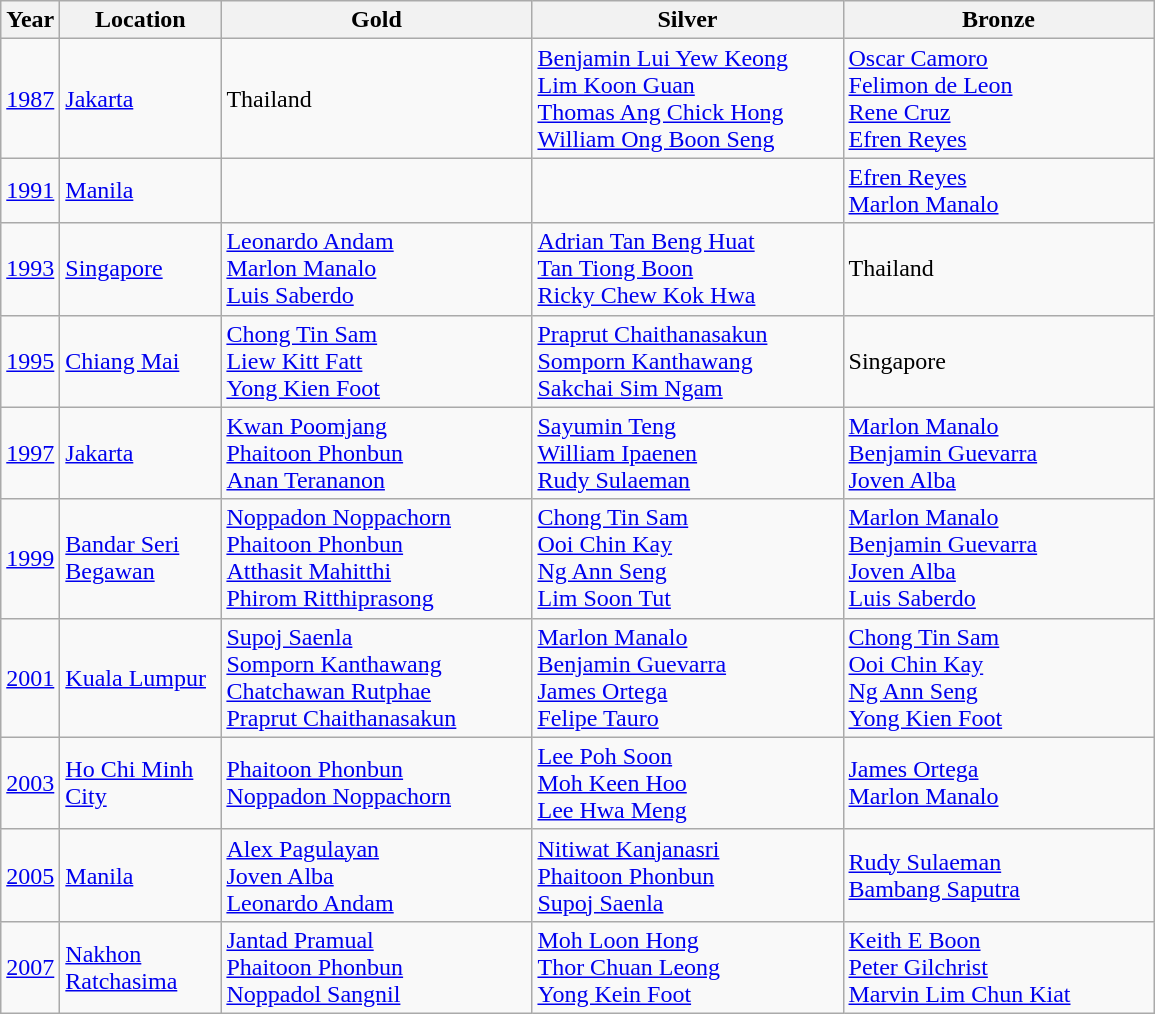<table class="wikitable">
<tr>
<th>Year</th>
<th width="100">Location</th>
<th width="200">Gold</th>
<th width="200">Silver</th>
<th width="200">Bronze</th>
</tr>
<tr>
<td><a href='#'>1987</a><br></td>
<td> <a href='#'>Jakarta</a></td>
<td> Thailand</td>
<td> <a href='#'>Benjamin Lui Yew Keong</a><br> <a href='#'>Lim Koon Guan</a><br> <a href='#'>Thomas Ang Chick Hong</a><br> <a href='#'>William Ong Boon Seng</a></td>
<td> <a href='#'>Oscar Camoro</a><br> <a href='#'>Felimon de Leon</a><br> <a href='#'>Rene Cruz</a><br> <a href='#'>Efren Reyes</a></td>
</tr>
<tr>
<td><a href='#'>1991</a></td>
<td> <a href='#'>Manila</a></td>
<td></td>
<td></td>
<td> <a href='#'>Efren Reyes</a><br> <a href='#'>Marlon Manalo</a></td>
</tr>
<tr>
<td><a href='#'>1993</a></td>
<td> <a href='#'>Singapore</a></td>
<td> <a href='#'>Leonardo Andam</a><br> <a href='#'>Marlon Manalo</a><br> <a href='#'>Luis Saberdo</a></td>
<td> <a href='#'>Adrian Tan Beng Huat</a><br> <a href='#'>Tan Tiong Boon</a><br> <a href='#'>Ricky Chew Kok Hwa</a></td>
<td> Thailand</td>
</tr>
<tr>
<td><a href='#'>1995</a></td>
<td> <a href='#'>Chiang Mai</a></td>
<td> <a href='#'>Chong Tin Sam</a><br> <a href='#'>Liew Kitt Fatt</a><br> <a href='#'>Yong Kien Foot</a></td>
<td> <a href='#'>Praprut Chaithanasakun</a><br> <a href='#'>Somporn Kanthawang</a><br> <a href='#'>Sakchai Sim Ngam</a></td>
<td> Singapore</td>
</tr>
<tr>
<td><a href='#'>1997</a><br></td>
<td> <a href='#'>Jakarta</a></td>
<td> <a href='#'>Kwan Poomjang</a><br> <a href='#'>Phaitoon Phonbun</a><br> <a href='#'>Anan Terananon</a></td>
<td> <a href='#'>Sayumin Teng</a><br> <a href='#'>William Ipaenen</a><br> <a href='#'>Rudy Sulaeman</a></td>
<td> <a href='#'>Marlon Manalo</a><br> <a href='#'>Benjamin Guevarra</a><br> <a href='#'>Joven Alba</a></td>
</tr>
<tr>
<td><a href='#'>1999</a><br></td>
<td> <a href='#'>Bandar Seri Begawan</a></td>
<td> <a href='#'>Noppadon Noppachorn</a><br> <a href='#'>Phaitoon Phonbun</a><br> <a href='#'>Atthasit Mahitthi</a><br> <a href='#'>Phirom Ritthiprasong</a></td>
<td> <a href='#'>Chong Tin Sam</a><br> <a href='#'>Ooi Chin Kay</a><br> <a href='#'>Ng Ann Seng</a><br> <a href='#'>Lim Soon Tut</a></td>
<td> <a href='#'>Marlon Manalo</a><br> <a href='#'>Benjamin Guevarra</a><br> <a href='#'>Joven Alba</a><br> <a href='#'>Luis Saberdo</a></td>
</tr>
<tr>
<td><a href='#'>2001</a><br></td>
<td> <a href='#'>Kuala Lumpur</a></td>
<td> <a href='#'>Supoj Saenla</a><br> <a href='#'>Somporn Kanthawang</a><br> <a href='#'>Chatchawan Rutphae</a><br> <a href='#'>Praprut Chaithanasakun</a></td>
<td> <a href='#'>Marlon Manalo</a><br> <a href='#'>Benjamin Guevarra</a><br> <a href='#'>James Ortega</a><br> <a href='#'>Felipe Tauro</a></td>
<td> <a href='#'>Chong Tin Sam</a><br> <a href='#'>Ooi Chin Kay</a><br> <a href='#'>Ng Ann Seng</a><br> <a href='#'>Yong Kien Foot</a></td>
</tr>
<tr>
<td><a href='#'>2003</a></td>
<td> <a href='#'>Ho Chi Minh City</a></td>
<td> <a href='#'>Phaitoon Phonbun</a><br> <a href='#'>Noppadon Noppachorn</a></td>
<td> <a href='#'>Lee Poh Soon</a><br> <a href='#'>Moh Keen Hoo</a><br> <a href='#'>Lee Hwa Meng</a></td>
<td> <a href='#'>James Ortega</a><br> <a href='#'>Marlon Manalo</a></td>
</tr>
<tr>
<td><a href='#'>2005</a></td>
<td> <a href='#'>Manila</a></td>
<td> <a href='#'>Alex Pagulayan</a><br> <a href='#'>Joven Alba</a><br> <a href='#'>Leonardo Andam</a></td>
<td> <a href='#'>Nitiwat Kanjanasri</a><br> <a href='#'>Phaitoon Phonbun</a><br> <a href='#'>Supoj Saenla</a></td>
<td> <a href='#'>Rudy Sulaeman</a><br> <a href='#'>Bambang Saputra</a></td>
</tr>
<tr>
<td><a href='#'>2007</a></td>
<td> <a href='#'>Nakhon Ratchasima</a></td>
<td> <a href='#'>Jantad Pramual</a><br> <a href='#'>Phaitoon Phonbun</a><br> <a href='#'>Noppadol Sangnil</a></td>
<td> <a href='#'>Moh Loon Hong</a><br> <a href='#'>Thor Chuan Leong</a><br> <a href='#'>Yong Kein Foot</a></td>
<td> <a href='#'>Keith E Boon</a><br> <a href='#'>Peter Gilchrist</a><br> <a href='#'>Marvin Lim Chun Kiat</a></td>
</tr>
</table>
